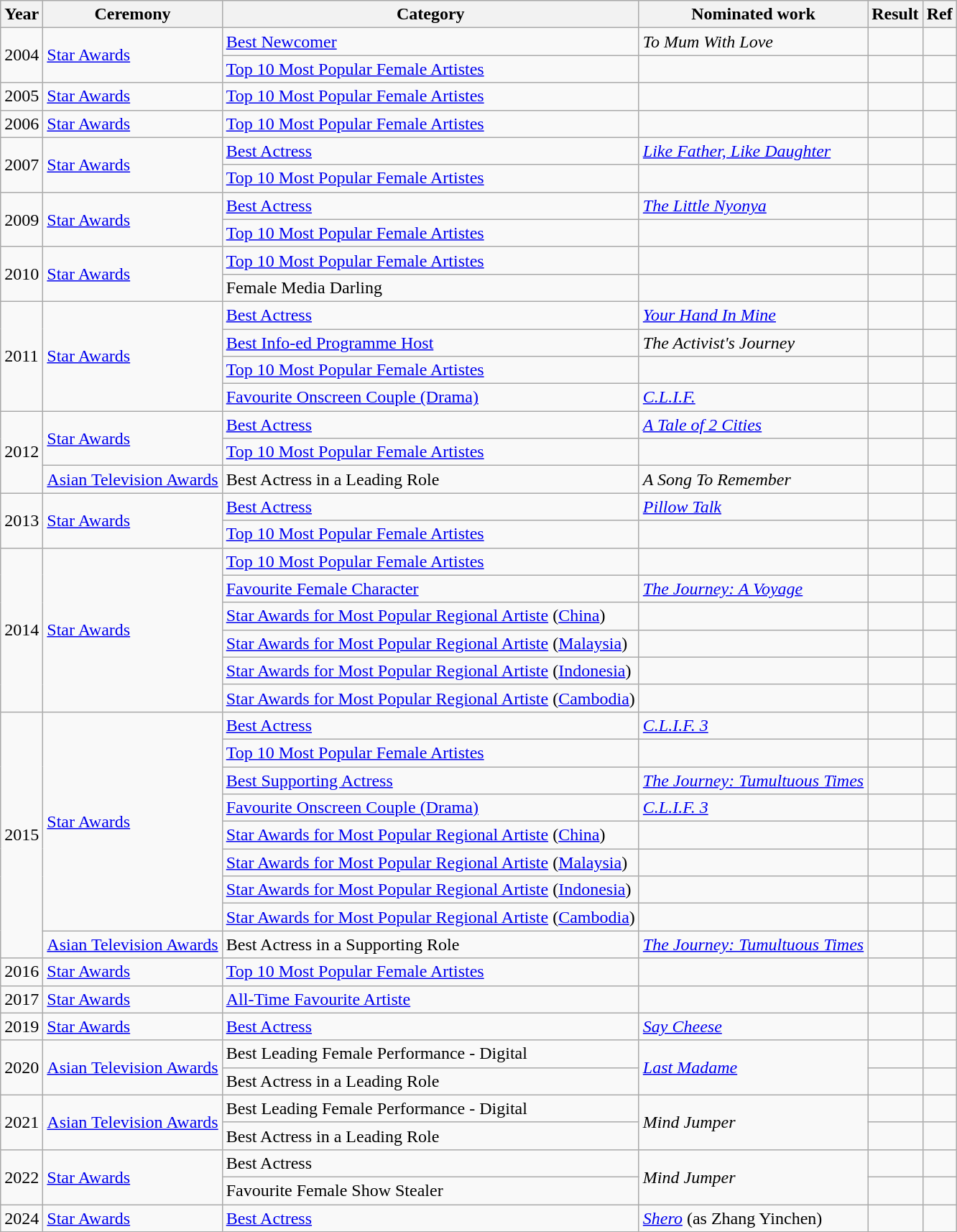<table class="wikitable sortable">
<tr>
<th>Year</th>
<th>Ceremony</th>
<th>Category</th>
<th>Nominated work</th>
<th>Result</th>
<th class="unsortable">Ref</th>
</tr>
<tr>
<td rowspan="2">2004</td>
<td rowspan="2"><a href='#'>Star Awards</a></td>
<td><a href='#'>Best Newcomer</a></td>
<td><em>To Mum With Love</em></td>
<td></td>
<td></td>
</tr>
<tr>
<td><a href='#'>Top 10 Most Popular Female Artistes</a></td>
<td></td>
<td></td>
<td></td>
</tr>
<tr>
<td>2005</td>
<td><a href='#'>Star Awards</a></td>
<td><a href='#'>Top 10 Most Popular Female Artistes</a></td>
<td></td>
<td></td>
<td></td>
</tr>
<tr>
<td>2006</td>
<td><a href='#'>Star Awards</a></td>
<td><a href='#'>Top 10 Most Popular Female Artistes</a></td>
<td></td>
<td></td>
<td></td>
</tr>
<tr>
<td rowspan="2">2007</td>
<td rowspan="2"><a href='#'>Star Awards</a></td>
<td><a href='#'>Best Actress</a></td>
<td><em><a href='#'>Like Father, Like Daughter</a></em> </td>
<td></td>
<td></td>
</tr>
<tr>
<td><a href='#'>Top 10 Most Popular Female Artistes</a></td>
<td></td>
<td></td>
<td></td>
</tr>
<tr>
<td rowspan="2">2009</td>
<td rowspan="2"><a href='#'>Star Awards</a></td>
<td><a href='#'>Best Actress</a></td>
<td><em><a href='#'>The Little Nyonya</a></em> </td>
<td></td>
<td></td>
</tr>
<tr>
<td><a href='#'>Top 10 Most Popular Female Artistes</a></td>
<td></td>
<td></td>
<td></td>
</tr>
<tr>
<td rowspan="2">2010</td>
<td rowspan="2"><a href='#'>Star Awards</a></td>
<td><a href='#'>Top 10 Most Popular Female Artistes</a></td>
<td></td>
<td></td>
<td></td>
</tr>
<tr>
<td>Female Media Darling</td>
<td></td>
<td></td>
<td></td>
</tr>
<tr>
<td rowspan="4">2011</td>
<td rowspan="4"><a href='#'>Star Awards</a></td>
<td><a href='#'>Best Actress</a></td>
<td><em><a href='#'>Your Hand In Mine</a></em> </td>
<td></td>
<td></td>
</tr>
<tr>
<td><a href='#'>Best Info-ed Programme Host</a></td>
<td><em>The Activist's Journey</em></td>
<td></td>
<td></td>
</tr>
<tr>
<td><a href='#'>Top 10 Most Popular Female Artistes</a></td>
<td></td>
<td></td>
<td></td>
</tr>
<tr>
<td><a href='#'>Favourite Onscreen Couple (Drama)</a></td>
<td><em><a href='#'>C.L.I.F.</a></em> </td>
<td></td>
<td></td>
</tr>
<tr>
<td rowspan="3">2012</td>
<td rowspan="2"><a href='#'>Star Awards</a></td>
<td><a href='#'>Best Actress</a></td>
<td><em><a href='#'>A Tale of 2 Cities</a></em> </td>
<td></td>
<td></td>
</tr>
<tr>
<td><a href='#'>Top 10 Most Popular Female Artistes</a></td>
<td></td>
<td></td>
<td></td>
</tr>
<tr>
<td><a href='#'>Asian Television Awards</a></td>
<td>Best Actress in a Leading Role</td>
<td><em>A Song To Remember</em> </td>
<td></td>
<td></td>
</tr>
<tr>
<td rowspan="2">2013</td>
<td rowspan="2"><a href='#'>Star Awards</a></td>
<td><a href='#'>Best Actress</a></td>
<td><em><a href='#'>Pillow Talk</a></em> </td>
<td></td>
<td></td>
</tr>
<tr>
<td><a href='#'>Top 10 Most Popular Female Artistes</a></td>
<td></td>
<td></td>
<td></td>
</tr>
<tr>
<td rowspan="6">2014</td>
<td rowspan="6"><a href='#'>Star Awards</a></td>
<td><a href='#'>Top 10 Most Popular Female Artistes</a></td>
<td></td>
<td></td>
<td></td>
</tr>
<tr>
<td><a href='#'>Favourite Female Character</a></td>
<td><em><a href='#'>The Journey: A Voyage</a></em> </td>
<td></td>
<td></td>
</tr>
<tr>
<td><a href='#'>Star Awards for Most Popular Regional Artiste</a> (<a href='#'>China</a>)</td>
<td></td>
<td></td>
<td></td>
</tr>
<tr>
<td><a href='#'>Star Awards for Most Popular Regional Artiste</a> (<a href='#'>Malaysia</a>)</td>
<td></td>
<td></td>
<td></td>
</tr>
<tr>
<td><a href='#'>Star Awards for Most Popular Regional Artiste</a> (<a href='#'>Indonesia</a>)</td>
<td></td>
<td></td>
<td></td>
</tr>
<tr>
<td><a href='#'>Star Awards for Most Popular Regional Artiste</a> (<a href='#'>Cambodia</a>)</td>
<td></td>
<td></td>
<td></td>
</tr>
<tr>
<td rowspan="9">2015</td>
<td rowspan="8"><a href='#'>Star Awards</a></td>
<td><a href='#'>Best Actress</a></td>
<td><em><a href='#'>C.L.I.F. 3</a></em>  </td>
<td></td>
<td></td>
</tr>
<tr>
<td><a href='#'>Top 10 Most Popular Female Artistes</a></td>
<td></td>
<td></td>
<td></td>
</tr>
<tr>
<td><a href='#'>Best Supporting Actress</a></td>
<td><em><a href='#'>The Journey: Tumultuous Times</a></em> </td>
<td></td>
<td></td>
</tr>
<tr>
<td><a href='#'>Favourite Onscreen Couple (Drama)</a></td>
<td><em><a href='#'>C.L.I.F. 3</a></em> </td>
<td></td>
<td></td>
</tr>
<tr>
<td><a href='#'>Star Awards for Most Popular Regional Artiste</a> (<a href='#'>China</a>)</td>
<td></td>
<td></td>
<td></td>
</tr>
<tr>
<td><a href='#'>Star Awards for Most Popular Regional Artiste</a> (<a href='#'>Malaysia</a>)</td>
<td></td>
<td></td>
<td></td>
</tr>
<tr>
<td><a href='#'>Star Awards for Most Popular Regional Artiste</a> (<a href='#'>Indonesia</a>)</td>
<td></td>
<td></td>
<td></td>
</tr>
<tr>
<td><a href='#'>Star Awards for Most Popular Regional Artiste</a> (<a href='#'>Cambodia</a>)</td>
<td></td>
<td></td>
<td></td>
</tr>
<tr>
<td><a href='#'>Asian Television Awards</a></td>
<td>Best Actress in a Supporting Role</td>
<td><em><a href='#'>The Journey: Tumultuous Times</a></em> </td>
<td></td>
<td></td>
</tr>
<tr>
<td>2016</td>
<td><a href='#'>Star Awards</a></td>
<td><a href='#'>Top 10 Most Popular Female Artistes</a></td>
<td></td>
<td></td>
<td></td>
</tr>
<tr>
<td>2017</td>
<td><a href='#'>Star Awards</a></td>
<td><a href='#'>All-Time Favourite Artiste</a></td>
<td></td>
<td></td>
<td></td>
</tr>
<tr>
<td>2019</td>
<td><a href='#'>Star Awards</a></td>
<td><a href='#'>Best Actress</a></td>
<td><em><a href='#'>Say Cheese</a> </em> </td>
<td></td>
<td></td>
</tr>
<tr>
<td rowspan="2">2020</td>
<td rowspan="2"><a href='#'>Asian Television Awards</a></td>
<td>Best Leading Female Performance - Digital</td>
<td rowspan="2"><em><a href='#'>Last Madame</a></em> </td>
<td></td>
<td></td>
</tr>
<tr>
<td>Best Actress in a Leading Role</td>
<td></td>
<td></td>
</tr>
<tr>
<td rowspan="2">2021</td>
<td rowspan="2"><a href='#'>Asian Television Awards</a></td>
<td>Best Leading Female Performance - Digital</td>
<td rowspan="2"><em>Mind Jumper</em> </td>
<td></td>
<td></td>
</tr>
<tr>
<td>Best Actress in a Leading Role</td>
<td></td>
<td></td>
</tr>
<tr>
<td rowspan="2">2022</td>
<td rowspan="2"><a href='#'>Star Awards</a></td>
<td>Best Actress</td>
<td rowspan="2"><em>Mind Jumper</em> </td>
<td></td>
<td></td>
</tr>
<tr>
<td>Favourite Female Show Stealer</td>
<td></td>
<td></td>
</tr>
<tr>
<td>2024</td>
<td><a href='#'>Star Awards</a></td>
<td><a href='#'>Best Actress</a></td>
<td><a href='#'><em>Shero</em></a> (as Zhang Yinchen)</td>
<td></td>
<td></td>
</tr>
</table>
